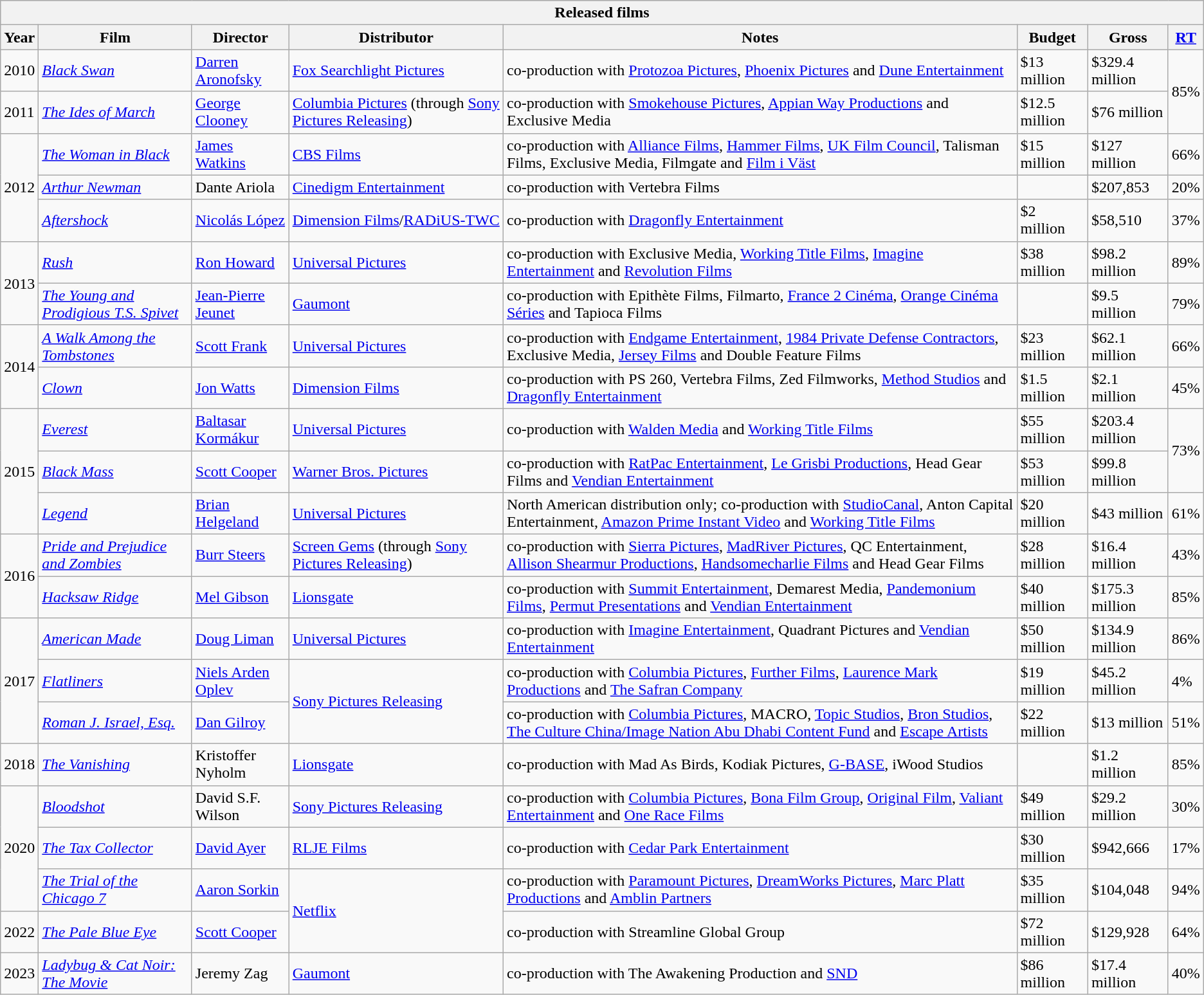<table class="wikitable">
<tr style="background:#ccc; text-align:center;">
<th colspan="8" style="text-align:center;">Released films</th>
</tr>
<tr>
<th>Year</th>
<th>Film</th>
<th>Director</th>
<th>Distributor</th>
<th>Notes</th>
<th>Budget</th>
<th>Gross</th>
<th><a href='#'>RT</a></th>
</tr>
<tr>
<td>2010</td>
<td><em><a href='#'>Black Swan</a></em></td>
<td><a href='#'>Darren Aronofsky</a></td>
<td><a href='#'>Fox Searchlight Pictures</a></td>
<td>co-production with <a href='#'>Protozoa Pictures</a>, <a href='#'>Phoenix Pictures</a> and <a href='#'>Dune Entertainment</a></td>
<td>$13 million</td>
<td>$329.4 million</td>
<td rowspan="2">85%</td>
</tr>
<tr>
<td>2011</td>
<td><em><a href='#'>The Ides of March</a></em></td>
<td><a href='#'>George Clooney</a></td>
<td><a href='#'>Columbia Pictures</a> (through <a href='#'>Sony Pictures Releasing</a>)</td>
<td>co-production with <a href='#'>Smokehouse Pictures</a>, <a href='#'>Appian Way Productions</a> and Exclusive Media</td>
<td>$12.5 million</td>
<td>$76 million</td>
</tr>
<tr>
<td rowspan="3">2012</td>
<td><em><a href='#'>The Woman in Black</a></em></td>
<td><a href='#'>James Watkins</a></td>
<td><a href='#'>CBS Films</a></td>
<td>co-production with <a href='#'>Alliance Films</a>, <a href='#'>Hammer Films</a>, <a href='#'>UK Film Council</a>, Talisman Films, Exclusive Media, Filmgate and <a href='#'>Film i Väst</a></td>
<td>$15 million</td>
<td>$127 million</td>
<td>66%</td>
</tr>
<tr>
<td><em><a href='#'>Arthur Newman</a></em></td>
<td>Dante Ariola</td>
<td><a href='#'>Cinedigm Entertainment</a></td>
<td>co-production with Vertebra Films</td>
<td></td>
<td>$207,853</td>
<td>20%</td>
</tr>
<tr>
<td><em><a href='#'>Aftershock</a></em></td>
<td><a href='#'>Nicolás López</a></td>
<td><a href='#'>Dimension Films</a>/<a href='#'>RADiUS-TWC</a></td>
<td>co-production with <a href='#'>Dragonfly Entertainment</a></td>
<td>$2 million</td>
<td>$58,510</td>
<td>37%</td>
</tr>
<tr>
<td rowspan="2">2013</td>
<td><em><a href='#'>Rush</a></em></td>
<td><a href='#'>Ron Howard</a></td>
<td><a href='#'>Universal Pictures</a></td>
<td>co-production with Exclusive Media, <a href='#'>Working Title Films</a>, <a href='#'>Imagine Entertainment</a> and <a href='#'>Revolution Films</a></td>
<td>$38 million</td>
<td>$98.2 million</td>
<td>89%</td>
</tr>
<tr>
<td><em><a href='#'>The Young and Prodigious T.S. Spivet</a></em></td>
<td><a href='#'>Jean-Pierre Jeunet</a></td>
<td><a href='#'>Gaumont</a></td>
<td>co-production with Epithète Films, Filmarto, <a href='#'>France 2 Cinéma</a>, <a href='#'>Orange Cinéma Séries</a> and Tapioca Films</td>
<td></td>
<td>$9.5 million</td>
<td>79%</td>
</tr>
<tr>
<td rowspan="2">2014</td>
<td><em><a href='#'>A Walk Among the Tombstones</a></em></td>
<td><a href='#'>Scott Frank</a></td>
<td><a href='#'>Universal Pictures</a></td>
<td>co-production with <a href='#'>Endgame Entertainment</a>, <a href='#'>1984 Private Defense Contractors</a>, Exclusive Media, <a href='#'>Jersey Films</a> and Double Feature Films</td>
<td>$23 million</td>
<td>$62.1 million</td>
<td>66%</td>
</tr>
<tr>
<td><em><a href='#'>Clown</a></em></td>
<td><a href='#'>Jon Watts</a></td>
<td><a href='#'>Dimension Films</a></td>
<td>co-production with PS 260, Vertebra Films, Zed Filmworks, <a href='#'>Method Studios</a> and <a href='#'>Dragonfly Entertainment</a></td>
<td>$1.5 million</td>
<td>$2.1 million</td>
<td>45%</td>
</tr>
<tr>
<td rowspan="3">2015</td>
<td><em><a href='#'>Everest</a></em></td>
<td><a href='#'>Baltasar Kormákur</a></td>
<td><a href='#'>Universal Pictures</a></td>
<td>co-production with <a href='#'>Walden Media</a> and <a href='#'>Working Title Films</a></td>
<td>$55 million</td>
<td>$203.4 million</td>
<td rowspan="2">73%</td>
</tr>
<tr>
<td><em><a href='#'>Black Mass</a></em></td>
<td><a href='#'>Scott Cooper</a></td>
<td><a href='#'>Warner Bros. Pictures</a></td>
<td>co-production with <a href='#'>RatPac Entertainment</a>, <a href='#'>Le Grisbi Productions</a>, Head Gear Films and <a href='#'>Vendian Entertainment</a></td>
<td>$53 million</td>
<td>$99.8 million</td>
</tr>
<tr>
<td><em><a href='#'>Legend</a></em></td>
<td><a href='#'>Brian Helgeland</a></td>
<td><a href='#'>Universal Pictures</a></td>
<td>North American distribution only; co-production with <a href='#'>StudioCanal</a>, Anton Capital Entertainment, <a href='#'>Amazon Prime Instant Video</a> and <a href='#'>Working Title Films</a></td>
<td>$20 million</td>
<td>$43 million</td>
<td>61%</td>
</tr>
<tr>
<td rowspan="2">2016</td>
<td><em><a href='#'>Pride and Prejudice and Zombies</a></em></td>
<td><a href='#'>Burr Steers</a></td>
<td><a href='#'>Screen Gems</a> (through <a href='#'>Sony Pictures Releasing</a>)</td>
<td>co-production with <a href='#'>Sierra Pictures</a>, <a href='#'>MadRiver Pictures</a>, QC Entertainment, <a href='#'>Allison Shearmur Productions</a>, <a href='#'>Handsomecharlie Films</a> and Head Gear Films</td>
<td>$28 million</td>
<td>$16.4 million</td>
<td>43%</td>
</tr>
<tr>
<td><em><a href='#'>Hacksaw Ridge</a></em></td>
<td><a href='#'>Mel Gibson</a></td>
<td><a href='#'>Lionsgate</a></td>
<td>co-production with <a href='#'>Summit Entertainment</a>, Demarest Media, <a href='#'>Pandemonium Films</a>, <a href='#'>Permut Presentations</a> and <a href='#'>Vendian Entertainment</a></td>
<td>$40 million</td>
<td>$175.3 million</td>
<td>85%</td>
</tr>
<tr>
<td rowspan="3">2017</td>
<td><em><a href='#'>American Made</a></em></td>
<td><a href='#'>Doug Liman</a></td>
<td><a href='#'>Universal Pictures</a></td>
<td>co-production with <a href='#'>Imagine Entertainment</a>, Quadrant Pictures and <a href='#'>Vendian Entertainment</a></td>
<td>$50 million</td>
<td>$134.9 million</td>
<td>86%</td>
</tr>
<tr>
<td><em><a href='#'>Flatliners</a></em></td>
<td><a href='#'>Niels Arden Oplev</a></td>
<td rowspan="2"><a href='#'>Sony Pictures Releasing</a></td>
<td>co-production with <a href='#'>Columbia Pictures</a>, <a href='#'>Further Films</a>, <a href='#'>Laurence Mark Productions</a> and <a href='#'>The Safran Company</a></td>
<td>$19 million</td>
<td>$45.2 million</td>
<td>4%</td>
</tr>
<tr>
<td><em><a href='#'>Roman J. Israel, Esq.</a></em></td>
<td><a href='#'>Dan Gilroy</a></td>
<td>co-production with <a href='#'>Columbia Pictures</a>, MACRO, <a href='#'>Topic Studios</a>, <a href='#'>Bron Studios</a>, <a href='#'>The Culture China/Image Nation Abu Dhabi Content Fund</a> and <a href='#'>Escape Artists</a></td>
<td>$22 million</td>
<td>$13 million</td>
<td>51%</td>
</tr>
<tr>
<td>2018</td>
<td><em><a href='#'>The Vanishing</a></em></td>
<td>Kristoffer Nyholm</td>
<td><a href='#'>Lionsgate</a></td>
<td>co-production with Mad As Birds, Kodiak Pictures, <a href='#'>G-BASE</a>, iWood Studios</td>
<td></td>
<td>$1.2 million</td>
<td>85%</td>
</tr>
<tr>
<td rowspan="3">2020</td>
<td><em><a href='#'>Bloodshot</a></em></td>
<td>David S.F. Wilson</td>
<td><a href='#'>Sony Pictures Releasing</a></td>
<td>co-production with <a href='#'>Columbia Pictures</a>, <a href='#'>Bona Film Group</a>, <a href='#'>Original Film</a>, <a href='#'>Valiant Entertainment</a> and <a href='#'>One Race Films</a></td>
<td>$49 million</td>
<td>$29.2 million</td>
<td>30%</td>
</tr>
<tr>
<td><em><a href='#'>The Tax Collector</a></em></td>
<td><a href='#'>David Ayer</a></td>
<td><a href='#'>RLJE Films</a></td>
<td>co-production with <a href='#'>Cedar Park Entertainment</a></td>
<td>$30 million</td>
<td>$942,666</td>
<td>17%</td>
</tr>
<tr>
<td><em><a href='#'>The Trial of the Chicago 7</a></em></td>
<td><a href='#'>Aaron Sorkin</a></td>
<td rowspan="2"><a href='#'>Netflix</a></td>
<td>co-production with <a href='#'>Paramount Pictures</a>, <a href='#'>DreamWorks Pictures</a>, <a href='#'>Marc Platt Productions</a> and <a href='#'>Amblin Partners</a></td>
<td>$35 million</td>
<td>$104,048</td>
<td>94%</td>
</tr>
<tr>
<td>2022</td>
<td><em><a href='#'>The Pale Blue Eye</a></em></td>
<td><a href='#'>Scott Cooper</a></td>
<td>co-production with Streamline Global Group</td>
<td>$72 million</td>
<td>$129,928</td>
<td>64%</td>
</tr>
<tr>
<td>2023</td>
<td><em><a href='#'>Ladybug & Cat Noir: The Movie</a></em></td>
<td>Jeremy Zag</td>
<td><a href='#'>Gaumont</a></td>
<td>co-production with The Awakening Production and <a href='#'>SND</a></td>
<td>$86 million</td>
<td>$17.4 million</td>
<td>40%</td>
</tr>
</table>
